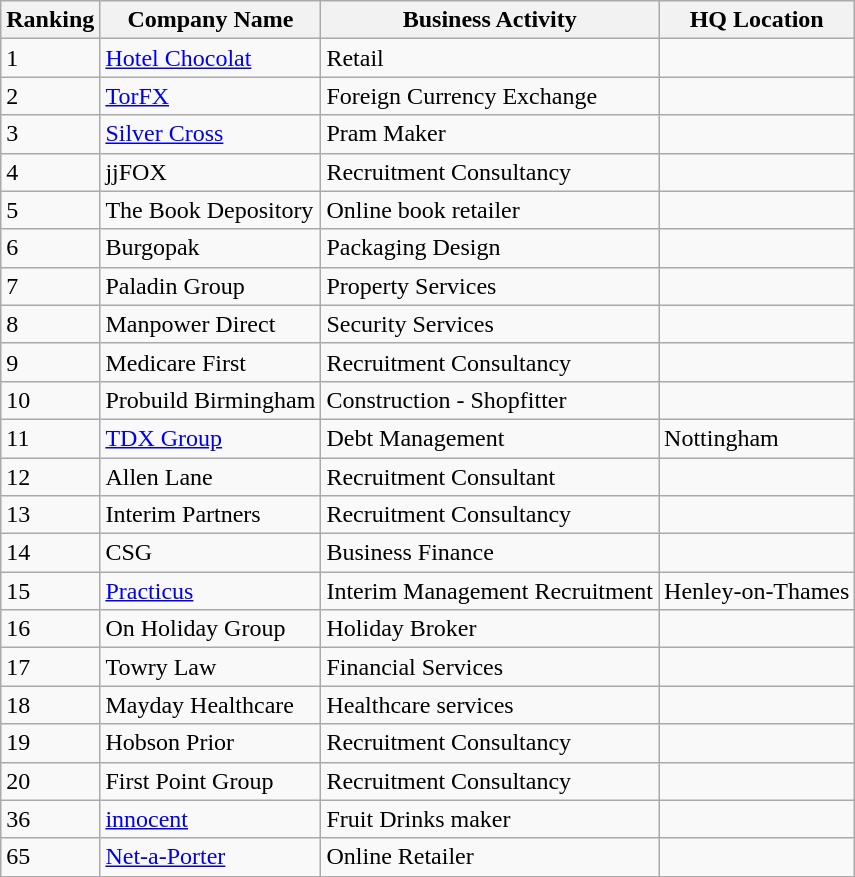<table class="wikitable sortable">
<tr>
<th>Ranking</th>
<th>Company Name</th>
<th>Business Activity</th>
<th>HQ Location</th>
</tr>
<tr>
<td>1</td>
<td><a href='#'>Hotel Chocolat</a></td>
<td>Retail</td>
<td></td>
</tr>
<tr>
<td>2</td>
<td><a href='#'>TorFX</a></td>
<td>Foreign Currency Exchange</td>
<td></td>
</tr>
<tr>
<td>3</td>
<td><a href='#'>Silver Cross</a></td>
<td>Pram Maker</td>
<td></td>
</tr>
<tr>
<td>4</td>
<td>jjFOX</td>
<td>Recruitment Consultancy</td>
<td></td>
</tr>
<tr>
<td>5</td>
<td>The Book Depository</td>
<td>Online book retailer</td>
<td></td>
</tr>
<tr>
<td>6</td>
<td>Burgopak</td>
<td>Packaging Design</td>
<td></td>
</tr>
<tr>
<td>7</td>
<td>Paladin Group</td>
<td>Property Services</td>
<td></td>
</tr>
<tr>
<td>8</td>
<td>Manpower Direct</td>
<td>Security Services</td>
<td></td>
</tr>
<tr>
<td>9</td>
<td>Medicare First</td>
<td>Recruitment Consultancy</td>
<td></td>
</tr>
<tr>
<td>10</td>
<td>Probuild Birmingham</td>
<td>Construction - Shopfitter</td>
<td></td>
</tr>
<tr>
<td>11</td>
<td><a href='#'>TDX Group</a></td>
<td>Debt Management</td>
<td>Nottingham</td>
</tr>
<tr>
<td>12</td>
<td>Allen Lane</td>
<td>Recruitment Consultant</td>
<td></td>
</tr>
<tr>
<td>13</td>
<td>Interim Partners</td>
<td>Recruitment Consultancy</td>
<td></td>
</tr>
<tr>
<td>14</td>
<td>CSG</td>
<td>Business Finance</td>
<td></td>
</tr>
<tr>
<td>15</td>
<td><a href='#'>Practicus</a></td>
<td>Interim Management Recruitment</td>
<td>Henley-on-Thames</td>
</tr>
<tr>
<td>16</td>
<td>On Holiday Group</td>
<td>Holiday Broker</td>
<td></td>
</tr>
<tr>
<td>17</td>
<td>Towry Law</td>
<td>Financial Services</td>
<td></td>
</tr>
<tr>
<td>18</td>
<td>Mayday Healthcare</td>
<td>Healthcare services</td>
<td></td>
</tr>
<tr>
<td>19</td>
<td>Hobson Prior</td>
<td>Recruitment Consultancy</td>
<td></td>
</tr>
<tr>
<td>20</td>
<td>First Point Group</td>
<td>Recruitment Consultancy</td>
<td></td>
</tr>
<tr>
<td>36</td>
<td><a href='#'>innocent</a></td>
<td>Fruit Drinks maker</td>
<td></td>
</tr>
<tr>
<td>65</td>
<td><a href='#'>Net-a-Porter</a></td>
<td>Online Retailer</td>
<td></td>
</tr>
<tr>
</tr>
</table>
